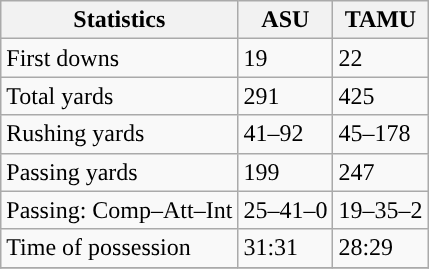<table class="wikitable" style="float: left;">
<tr>
<th>Statistics</th>
<th>ASU</th>
<th>TAMU</th>
</tr>
<tr>
<td>First downs</td>
<td>19</td>
<td>22</td>
</tr>
<tr>
<td>Total yards</td>
<td>291</td>
<td>425</td>
</tr>
<tr>
<td>Rushing yards</td>
<td>41–92</td>
<td>45–178</td>
</tr>
<tr>
<td>Passing yards</td>
<td>199</td>
<td>247</td>
</tr>
<tr>
<td>Passing: Comp–Att–Int</td>
<td>25–41–0</td>
<td>19–35–2</td>
</tr>
<tr>
<td>Time of possession</td>
<td>31:31</td>
<td>28:29</td>
</tr>
<tr>
</tr>
</table>
